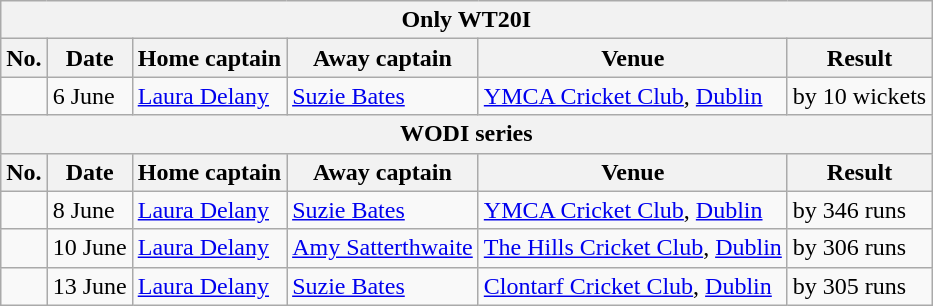<table class="wikitable">
<tr>
<th colspan="9">Only WT20I</th>
</tr>
<tr>
<th>No.</th>
<th>Date</th>
<th>Home captain</th>
<th>Away captain</th>
<th>Venue</th>
<th>Result</th>
</tr>
<tr>
<td></td>
<td>6 June</td>
<td><a href='#'>Laura Delany</a></td>
<td><a href='#'>Suzie Bates</a></td>
<td><a href='#'>YMCA Cricket Club</a>, <a href='#'>Dublin</a></td>
<td> by 10 wickets</td>
</tr>
<tr>
<th colspan="9">WODI series</th>
</tr>
<tr>
<th>No.</th>
<th>Date</th>
<th>Home captain</th>
<th>Away captain</th>
<th>Venue</th>
<th>Result</th>
</tr>
<tr>
<td></td>
<td>8 June</td>
<td><a href='#'>Laura Delany</a></td>
<td><a href='#'>Suzie Bates</a></td>
<td><a href='#'>YMCA Cricket Club</a>, <a href='#'>Dublin</a></td>
<td> by 346 runs</td>
</tr>
<tr>
<td></td>
<td>10 June</td>
<td><a href='#'>Laura Delany</a></td>
<td><a href='#'>Amy Satterthwaite</a></td>
<td><a href='#'>The Hills Cricket Club</a>, <a href='#'>Dublin</a></td>
<td> by 306 runs</td>
</tr>
<tr>
<td></td>
<td>13 June</td>
<td><a href='#'>Laura Delany</a></td>
<td><a href='#'>Suzie Bates</a></td>
<td><a href='#'>Clontarf Cricket Club</a>, <a href='#'>Dublin</a></td>
<td> by 305 runs</td>
</tr>
</table>
